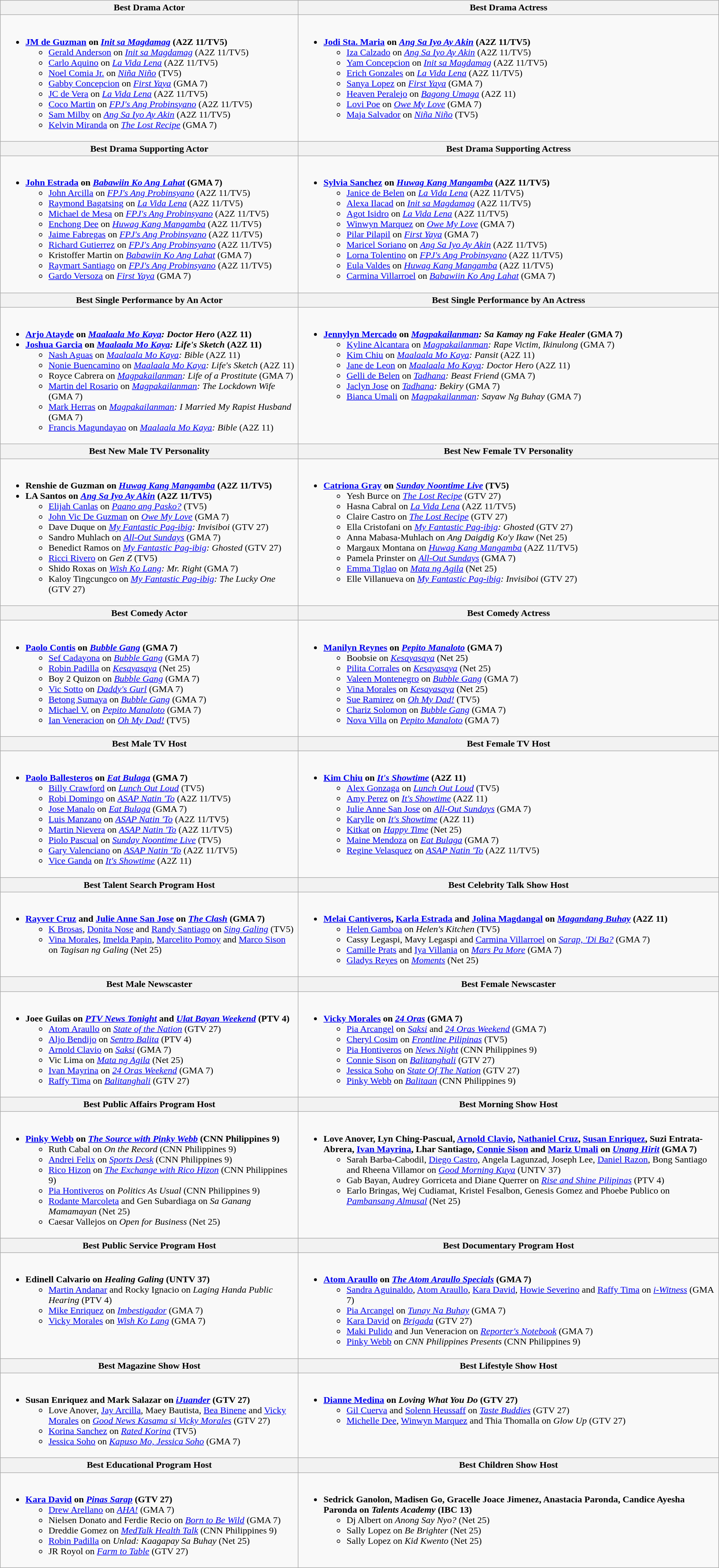<table class="wikitable">
<tr>
<th style:"width:50%">Best Drama Actor</th>
<th style:"width:50%">Best Drama Actress</th>
</tr>
<tr>
<td valign="top"><br><ul><li><strong><a href='#'>JM de Guzman</a> on <em><a href='#'>Init sa Magdamag</a></em> (A2Z 11/TV5)</strong><ul><li><a href='#'>Gerald Anderson</a> on <em><a href='#'>Init sa Magdamag</a></em> (A2Z 11/TV5)</li><li><a href='#'>Carlo Aquino</a> on <em><a href='#'>La Vida Lena</a></em> (A2Z 11/TV5)</li><li><a href='#'>Noel Comia Jr.</a> on <em><a href='#'>Niña Niño</a></em> (TV5)</li><li><a href='#'>Gabby Concepcion</a> on <em><a href='#'>First Yaya</a></em> (GMA 7)</li><li><a href='#'>JC de Vera</a> on <em><a href='#'>La Vida Lena</a></em> (A2Z 11/TV5)</li><li><a href='#'>Coco Martin</a> on <em><a href='#'>FPJ's Ang Probinsyano</a></em> (A2Z 11/TV5)</li><li><a href='#'>Sam Milby</a> on <em><a href='#'>Ang Sa Iyo Ay Akin</a></em> (A2Z 11/TV5)</li><li><a href='#'>Kelvin Miranda</a> on <em><a href='#'>The Lost Recipe</a></em> (GMA 7)</li></ul></li></ul></td>
<td valign="top"><br><ul><li><strong><a href='#'>Jodi Sta. Maria</a> on <em><a href='#'>Ang Sa Iyo Ay Akin</a></em> (A2Z 11/TV5)</strong><ul><li><a href='#'>Iza Calzado</a> on <em><a href='#'>Ang Sa Iyo Ay Akin</a></em> (A2Z 11/TV5)</li><li><a href='#'>Yam Concepcion</a> on <em><a href='#'>Init sa Magdamag</a></em> (A2Z 11/TV5)</li><li><a href='#'>Erich Gonzales</a> on <em><a href='#'>La Vida Lena</a></em> (A2Z 11/TV5)</li><li><a href='#'>Sanya Lopez</a> on <em><a href='#'>First Yaya</a></em> (GMA 7)</li><li><a href='#'>Heaven Peralejo</a> on <em><a href='#'>Bagong Umaga</a></em> (A2Z 11)</li><li><a href='#'>Lovi Poe</a> on <em><a href='#'>Owe My Love</a></em> (GMA 7)</li><li><a href='#'>Maja Salvador</a> on <em><a href='#'>Niña Niño</a></em> (TV5)</li></ul></li></ul></td>
</tr>
<tr>
<th style:"width:50%">Best Drama Supporting Actor</th>
<th style:"width:50%">Best Drama Supporting Actress</th>
</tr>
<tr>
<td valign="top"><br><ul><li><strong><a href='#'>John Estrada</a> on <em><a href='#'>Babawiin Ko Ang Lahat</a></em> (GMA 7)</strong><ul><li><a href='#'>John Arcilla</a> on <em><a href='#'>FPJ's Ang Probinsyano</a></em> (A2Z 11/TV5)</li><li><a href='#'>Raymond Bagatsing</a> on <em><a href='#'>La Vida Lena</a></em> (A2Z 11/TV5)</li><li><a href='#'>Michael de Mesa</a> on <em><a href='#'>FPJ's Ang Probinsyano</a></em> (A2Z 11/TV5)</li><li><a href='#'>Enchong Dee</a> on <em><a href='#'>Huwag Kang Mangamba</a></em> (A2Z 11/TV5)</li><li><a href='#'>Jaime Fabregas</a> on <em><a href='#'>FPJ's Ang Probinsyano</a></em> (A2Z 11/TV5)</li><li><a href='#'>Richard Gutierrez</a> on <em><a href='#'>FPJ's Ang Probinsyano</a></em> (A2Z 11/TV5)</li><li>Kristoffer Martin on <em><a href='#'>Babawiin Ko Ang Lahat</a></em> (GMA 7)</li><li><a href='#'>Raymart Santiago</a> on <em><a href='#'>FPJ's Ang Probinsyano</a></em> (A2Z 11/TV5)</li><li><a href='#'>Gardo Versoza</a> on <em><a href='#'>First Yaya</a></em> (GMA 7)</li></ul></li></ul></td>
<td valign="top"><br><ul><li><strong><a href='#'>Sylvia Sanchez</a> on <em><a href='#'>Huwag Kang Mangamba</a></em> (A2Z 11/TV5)</strong><ul><li><a href='#'>Janice de Belen</a> on <em><a href='#'>La Vida Lena</a></em> (A2Z 11/TV5)</li><li><a href='#'>Alexa Ilacad</a> on <em><a href='#'>Init sa Magdamag</a></em> (A2Z 11/TV5)</li><li><a href='#'>Agot Isidro</a> on <em><a href='#'>La Vida Lena</a></em> (A2Z 11/TV5)</li><li><a href='#'>Winwyn Marquez</a> on <em><a href='#'>Owe My Love</a></em> (GMA 7)</li><li><a href='#'>Pilar Pilapil</a> on <em><a href='#'>First Yaya</a></em> (GMA 7)</li><li><a href='#'>Maricel Soriano</a> on <em><a href='#'>Ang Sa Iyo Ay Akin</a></em> (A2Z 11/TV5)</li><li><a href='#'>Lorna Tolentino</a> on <em><a href='#'>FPJ's Ang Probinsyano</a></em> (A2Z 11/TV5)</li><li><a href='#'>Eula Valdes</a> on <em><a href='#'>Huwag Kang Mangamba</a></em> (A2Z 11/TV5)</li><li><a href='#'>Carmina Villarroel</a> on <em><a href='#'>Babawiin Ko Ang Lahat</a></em> (GMA 7)</li></ul></li></ul></td>
</tr>
<tr>
<th style:"width:50%">Best Single Performance by An Actor</th>
<th style:"width:50%">Best Single Performance by An Actress</th>
</tr>
<tr>
<td valign="top"><br><ul><li><strong><a href='#'>Arjo Atayde</a> on <em><a href='#'>Maalaala Mo Kaya</a>: Doctor Hero</em> (A2Z 11)</strong></li><li><strong><a href='#'>Joshua Garcia</a> on <em><a href='#'>Maalaala Mo Kaya</a>: Life's Sketch</em> (A2Z 11)</strong><ul><li><a href='#'>Nash Aguas</a> on <em><a href='#'>Maalaala Mo Kaya</a>: Bible</em> (A2Z 11)</li><li><a href='#'>Nonie Buencamino</a> on <em><a href='#'>Maalaala Mo Kaya</a>: Life's Sketch</em> (A2Z 11)</li><li>Royce Cabrera on <em><a href='#'>Magpakailanman</a>: Life of a Prostitute</em> (GMA 7)</li><li><a href='#'>Martin del Rosario</a> on <em><a href='#'>Magpakailanman</a>: The Lockdown Wife</em> (GMA 7)</li><li><a href='#'>Mark Herras</a> on <em><a href='#'>Magpakailanman</a>: I Married My Rapist Husband</em> (GMA 7)</li><li><a href='#'>Francis Magundayao</a> on <em><a href='#'>Maalaala Mo Kaya</a>: Bible</em> (A2Z 11)</li></ul></li></ul></td>
<td valign="top"><br><ul><li><strong><a href='#'>Jennylyn Mercado</a> on <em><a href='#'>Magpakailanman</a>: Sa Kamay ng Fake Healer</em> (GMA 7)</strong><ul><li><a href='#'>Kyline Alcantara</a> on <em><a href='#'>Magpakailanman</a>: Rape Victim, Ikinulong</em> (GMA 7)</li><li><a href='#'>Kim Chiu</a> on <em><a href='#'>Maalaala Mo Kaya</a>: Pansit</em> (A2Z 11)</li><li><a href='#'>Jane de Leon</a> on <em><a href='#'>Maalaala Mo Kaya</a>: Doctor Hero</em> (A2Z 11)</li><li><a href='#'>Gelli de Belen</a> on <em><a href='#'>Tadhana</a>: Beast Friend</em> (GMA 7)</li><li><a href='#'>Jaclyn Jose</a> on <em><a href='#'>Tadhana</a>: Bekiry</em> (GMA 7)</li><li><a href='#'>Bianca Umali</a> on <em><a href='#'>Magpakailanman</a>: Sayaw Ng Buhay</em> (GMA 7)</li></ul></li></ul></td>
</tr>
<tr>
<th style:"width:50%">Best New Male TV Personality</th>
<th style:"width:50%">Best New Female TV Personality</th>
</tr>
<tr>
<td valign="top"><br><ul><li><strong>Renshie de Guzman on <em><a href='#'>Huwag Kang Mangamba</a></em> (A2Z 11/TV5)</strong></li><li><strong>LA Santos on <em><a href='#'>Ang Sa Iyo Ay Akin</a></em> (A2Z 11/TV5)</strong><ul><li><a href='#'>Elijah Canlas</a> on <em><a href='#'>Paano ang Pasko?</a></em> (TV5)</li><li><a href='#'>John Vic De Guzman</a> on <em><a href='#'>Owe My Love</a></em> (GMA 7)</li><li>Dave Duque on <em><a href='#'>My Fantastic Pag-ibig</a>: Invisiboi</em> (GTV 27)</li><li>Sandro Muhlach on <em><a href='#'>All-Out Sundays</a></em> (GMA 7)</li><li>Benedict Ramos on <em><a href='#'>My Fantastic Pag-ibig</a>: Ghosted</em> (GTV 27)</li><li><a href='#'>Ricci Rivero</a> on <em>Gen Z</em> (TV5)</li><li>Shido Roxas on <em><a href='#'>Wish Ko Lang</a>: Mr. Right</em> (GMA 7)</li><li>Kaloy Tingcungco on <em><a href='#'>My Fantastic Pag-ibig</a>: The Lucky One</em> (GTV 27)</li></ul></li></ul></td>
<td valign="top"><br><ul><li><strong><a href='#'>Catriona Gray</a> on <em><a href='#'>Sunday Noontime Live</a></em> (TV5)</strong><ul><li>Yesh Burce on <em><a href='#'>The Lost Recipe</a></em> (GTV 27)</li><li>Hasna Cabral on <em><a href='#'>La Vida Lena</a></em> (A2Z 11/TV5)</li><li>Claire Castro on <em><a href='#'>The Lost Recipe</a></em> (GTV 27)</li><li>Ella Cristofani on <em><a href='#'>My Fantastic Pag-ibig</a>: Ghosted</em> (GTV 27)</li><li>Anna Mabasa-Muhlach on <em>Ang Daigdig Ko'y Ikaw</em> (Net 25)</li><li>Margaux Montana on <em><a href='#'>Huwag Kang Mangamba</a></em> (A2Z 11/TV5)</li><li>Pamela Prinster on <em><a href='#'>All-Out Sundays</a></em> (GMA 7)</li><li><a href='#'>Emma Tiglao</a> on <em><a href='#'>Mata ng Agila</a></em> (Net 25)</li><li>Elle Villanueva on <em><a href='#'>My Fantastic Pag-ibig</a>: Invisiboi</em> (GTV 27)</li></ul></li></ul></td>
</tr>
<tr>
<th style:"width:50%">Best Comedy Actor</th>
<th style:"width:50%">Best Comedy Actress</th>
</tr>
<tr>
<td valign="top"><br><ul><li><strong><a href='#'>Paolo Contis</a> on <em><a href='#'>Bubble Gang</a></em> (GMA 7)</strong><ul><li><a href='#'>Sef Cadayona</a> on <em><a href='#'>Bubble Gang</a></em> (GMA 7)</li><li><a href='#'>Robin Padilla</a> on <em><a href='#'>Kesayasaya</a></em> (Net 25)</li><li>Boy 2 Quizon on <em><a href='#'>Bubble Gang</a></em> (GMA 7)</li><li><a href='#'>Vic Sotto</a> on <em><a href='#'>Daddy's Gurl</a></em> (GMA 7)</li><li><a href='#'>Betong Sumaya</a> on <em><a href='#'>Bubble Gang</a></em> (GMA 7)</li><li><a href='#'>Michael V.</a> on <em><a href='#'>Pepito Manaloto</a></em> (GMA 7)</li><li><a href='#'>Ian Veneracion</a> on <em><a href='#'>Oh My Dad!</a></em> (TV5)</li></ul></li></ul></td>
<td valign="top"><br><ul><li><strong><a href='#'>Manilyn Reynes</a> on <em><a href='#'>Pepito Manaloto</a></em> (GMA 7)</strong><ul><li>Boobsie on <em><a href='#'>Kesayasaya</a></em> (Net 25)</li><li><a href='#'>Pilita Corrales</a> on <em><a href='#'>Kesayasaya</a></em> (Net 25)</li><li><a href='#'>Valeen Montenegro</a> on <em><a href='#'>Bubble Gang</a></em> (GMA 7)</li><li><a href='#'>Vina Morales</a> on <em><a href='#'>Kesayasaya</a></em> (Net 25)</li><li><a href='#'>Sue Ramirez</a> on <em><a href='#'>Oh My Dad!</a></em> (TV5)</li><li><a href='#'>Chariz Solomon</a> on <em><a href='#'>Bubble Gang</a></em> (GMA 7)</li><li><a href='#'>Nova Villa</a> on <em><a href='#'>Pepito Manaloto</a></em> (GMA 7)</li></ul></li></ul></td>
</tr>
<tr>
<th style:"width:50%">Best Male TV Host</th>
<th style:"width:50%">Best Female TV Host</th>
</tr>
<tr>
<td valign="top"><br><ul><li><strong><a href='#'>Paolo Ballesteros</a> on <em><a href='#'>Eat Bulaga</a></em> (GMA 7)</strong><ul><li><a href='#'>Billy Crawford</a> on <em><a href='#'>Lunch Out Loud</a></em> (TV5)</li><li><a href='#'>Robi Domingo</a> on <em><a href='#'>ASAP Natin 'To</a></em> (A2Z 11/TV5)</li><li><a href='#'>Jose Manalo</a> on <em><a href='#'>Eat Bulaga</a></em> (GMA 7)</li><li><a href='#'>Luis Manzano</a> on <em><a href='#'>ASAP Natin 'To</a></em> (A2Z 11/TV5)</li><li><a href='#'>Martin Nievera</a> on <em><a href='#'>ASAP Natin 'To</a></em> (A2Z 11/TV5)</li><li><a href='#'>Piolo Pascual</a> on <em><a href='#'>Sunday Noontime Live</a></em> (TV5)</li><li><a href='#'>Gary Valenciano</a> on <em><a href='#'>ASAP Natin 'To</a></em> (A2Z 11/TV5)</li><li><a href='#'>Vice Ganda</a> on <em><a href='#'>It's Showtime</a></em> (A2Z 11)</li></ul></li></ul></td>
<td valign="top"><br><ul><li><strong><a href='#'>Kim Chiu</a> on <em><a href='#'>It's Showtime</a></em> (A2Z 11)</strong><ul><li><a href='#'>Alex Gonzaga</a> on <em><a href='#'>Lunch Out Loud</a></em> (TV5)</li><li><a href='#'>Amy Perez</a> on <em><a href='#'>It's Showtime</a></em> (A2Z 11)</li><li><a href='#'>Julie Anne San Jose</a> on <em><a href='#'>All-Out Sundays</a></em> (GMA 7)</li><li><a href='#'>Karylle</a> on <em><a href='#'>It's Showtime</a></em> (A2Z 11)</li><li><a href='#'>Kitkat</a> on <em><a href='#'>Happy Time</a></em> (Net 25)</li><li><a href='#'>Maine Mendoza</a> on <em><a href='#'>Eat Bulaga</a></em> (GMA 7)</li><li><a href='#'>Regine Velasquez</a> on <em><a href='#'>ASAP Natin 'To</a></em> (A2Z 11/TV5)</li></ul></li></ul></td>
</tr>
<tr>
<th style:"width:50%">Best Talent Search Program Host</th>
<th style:"width:50%">Best Celebrity Talk Show Host</th>
</tr>
<tr>
<td valign="top"><br><ul><li><strong><a href='#'>Rayver Cruz</a> and <a href='#'>Julie Anne San Jose</a> on <em><a href='#'>The Clash</a></em> (GMA 7)</strong><ul><li><a href='#'>K Brosas</a>, <a href='#'>Donita Nose</a> and <a href='#'>Randy Santiago</a> on <em><a href='#'>Sing Galing</a></em> (TV5)</li><li><a href='#'>Vina Morales</a>, <a href='#'>Imelda Papin</a>, <a href='#'>Marcelito Pomoy</a> and <a href='#'>Marco Sison</a> on <em>Tagisan ng Galing</em> (Net 25)</li></ul></li></ul></td>
<td valign="top"><br><ul><li><strong><a href='#'>Melai Cantiveros</a>, <a href='#'>Karla Estrada</a> and <a href='#'>Jolina Magdangal</a> on <em><a href='#'>Magandang Buhay</a></em> (A2Z 11)</strong><ul><li><a href='#'>Helen Gamboa</a> on <em>Helen's Kitchen</em> (TV5)</li><li>Cassy Legaspi, Mavy Legaspi and <a href='#'>Carmina Villarroel</a> on <em><a href='#'>Sarap, 'Di Ba?</a></em> (GMA 7)</li><li><a href='#'>Camille Prats</a> and <a href='#'>Iya Villania</a> on <em><a href='#'>Mars Pa More</a></em> (GMA 7)</li><li><a href='#'>Gladys Reyes</a> on <em><a href='#'>Moments</a></em> (Net 25)</li></ul></li></ul></td>
</tr>
<tr>
<th style:"width:50%">Best Male Newscaster</th>
<th style:"width:50%">Best Female Newscaster</th>
</tr>
<tr>
<td valign="top"><br><ul><li><strong>Joee Guilas on <em><a href='#'>PTV News Tonight</a></em> and <em><a href='#'>Ulat Bayan Weekend</a></em> (PTV 4)</strong><ul><li><a href='#'>Atom Araullo</a> on <em><a href='#'>State of the Nation</a></em> (GTV 27)</li><li><a href='#'>Aljo Bendijo</a> on <em><a href='#'>Sentro Balita</a></em> (PTV 4)</li><li><a href='#'>Arnold Clavio</a> on <em><a href='#'>Saksi</a></em> (GMA 7)</li><li>Vic Lima on <em><a href='#'>Mata ng Agila</a></em> (Net 25)</li><li><a href='#'>Ivan Mayrina</a> on <em><a href='#'>24 Oras Weekend</a></em> (GMA 7)</li><li><a href='#'>Raffy Tima</a> on <em><a href='#'>Balitanghali</a></em> (GTV 27)</li></ul></li></ul></td>
<td valign="top"><br><ul><li><strong><a href='#'>Vicky Morales</a> on <em><a href='#'>24 Oras</a></em> (GMA 7)</strong><ul><li><a href='#'>Pia Arcangel</a> on <em><a href='#'>Saksi</a></em> and <em><a href='#'>24 Oras Weekend</a></em> (GMA 7)</li><li><a href='#'>Cheryl Cosim</a> on <em><a href='#'>Frontline Pilipinas</a></em> (TV5)</li><li><a href='#'>Pia Hontiveros</a> on <em><a href='#'>News Night</a></em> (CNN Philippines 9)</li><li><a href='#'>Connie Sison</a> on <em><a href='#'>Balitanghali</a></em> (GTV 27)</li><li><a href='#'>Jessica Soho</a> on <em><a href='#'>State Of The Nation</a></em> (GTV 27)</li><li><a href='#'>Pinky Webb</a> on <em><a href='#'>Balitaan</a></em> (CNN Philippines 9)</li></ul></li></ul></td>
</tr>
<tr>
<th style:"width:50%">Best Public Affairs Program Host</th>
<th style:"width:50%">Best Morning Show Host</th>
</tr>
<tr>
<td valign="top"><br><ul><li><strong><a href='#'>Pinky Webb</a> on <em><a href='#'>The Source with Pinky Webb</a></em> (CNN Philippines 9)</strong><ul><li>Ruth Cabal on <em>On the Record</em> (CNN Philippines 9)</li><li><a href='#'>Andrei Felix</a> on <em><a href='#'>Sports Desk</a></em> (CNN Philippines 9)</li><li><a href='#'>Rico Hizon</a> on <em><a href='#'>The Exchange with Rico Hizon</a></em> (CNN Philippines 9)</li><li><a href='#'>Pia Hontiveros</a> on <em>Politics As Usual</em> (CNN Philippines 9)</li><li><a href='#'>Rodante Marcoleta</a> and Gen Subardiaga  on <em>Sa Ganang Mamamayan</em> (Net 25)</li><li>Caesar Vallejos on <em>Open for Business</em> (Net 25)</li></ul></li></ul></td>
<td valign="top"><br><ul><li><strong>Love Anover, Lyn Ching-Pascual, <a href='#'>Arnold Clavio</a>, <a href='#'>Nathaniel Cruz</a>, <a href='#'>Susan Enriquez</a>, Suzi Entrata-Abrera, <a href='#'>Ivan Mayrina</a>, Lhar Santiago, <a href='#'>Connie Sison</a> and <a href='#'>Mariz Umali</a> on <em><a href='#'>Unang Hirit</a></em> (GMA 7)</strong><ul><li>Sarah Barba-Cabodil, <a href='#'>Diego Castro</a>, Angela Lagunzad, Joseph Lee, <a href='#'>Daniel Razon</a>, Bong Santiago and Rheena Villamor on <em><a href='#'>Good Morning Kuya</a></em> (UNTV 37)</li><li>Gab Bayan, Audrey Gorriceta and Diane Querrer on <em><a href='#'>Rise and Shine Pilipinas</a></em> (PTV 4)</li><li>Earlo Bringas, Wej Cudiamat, Kristel Fesalbon, Genesis Gomez and Phoebe Publico on <em><a href='#'>Pambansang Almusal</a></em> (Net 25)</li></ul></li></ul></td>
</tr>
<tr>
<th style:"width:50%">Best Public Service Program Host</th>
<th style:"width:50%">Best Documentary Program Host</th>
</tr>
<tr>
<td valign="top"><br><ul><li><strong>Edinell Calvario on <em>Healing Galing</em> (UNTV 37)</strong><ul><li><a href='#'>Martin Andanar</a> and Rocky Ignacio on <em>Laging Handa Public Hearing</em> (PTV 4)</li><li><a href='#'>Mike Enriquez</a> on <em><a href='#'>Imbestigador</a></em> (GMA 7)</li><li><a href='#'>Vicky Morales</a> on <em><a href='#'>Wish Ko Lang</a></em> (GMA 7)</li></ul></li></ul></td>
<td valign="top"><br><ul><li><strong><a href='#'>Atom Araullo</a> on <em><a href='#'>The Atom Araullo Specials</a></em> (GMA 7)</strong><ul><li><a href='#'>Sandra Aguinaldo</a>, <a href='#'>Atom Araullo</a>, <a href='#'>Kara David</a>, <a href='#'>Howie Severino</a> and <a href='#'>Raffy Tima</a> on <em><a href='#'>i-Witness</a></em> (GMA 7)</li><li><a href='#'>Pia Arcangel</a> on <em><a href='#'>Tunay Na Buhay</a></em> (GMA 7)</li><li><a href='#'>Kara David</a> on <em><a href='#'>Brigada</a></em> (GTV 27)</li><li><a href='#'>Maki Pulido</a> and Jun Veneracion on <em><a href='#'>Reporter's Notebook</a></em> (GMA 7)</li><li><a href='#'>Pinky Webb</a> on <em>CNN Philippines Presents</em> (CNN Philippines 9)</li></ul></li></ul></td>
</tr>
<tr>
<th style:"width:50%">Best Magazine Show Host</th>
<th style:"width:50%">Best Lifestyle Show Host</th>
</tr>
<tr>
<td valign="top"><br><ul><li><strong>Susan Enriquez and Mark Salazar on <em><a href='#'>iJuander</a></em> (GTV 27)</strong><ul><li>Love Anover, <a href='#'>Jay Arcilla</a>, Maey Bautista, <a href='#'>Bea Binene</a> and <a href='#'>Vicky Morales</a> on <em><a href='#'>Good News Kasama si Vicky Morales</a></em> (GTV 27)</li><li><a href='#'>Korina Sanchez</a> on <em><a href='#'>Rated Korina</a></em> (TV5)</li><li><a href='#'>Jessica Soho</a> on <em><a href='#'>Kapuso Mo, Jessica Soho</a></em> (GMA 7)</li></ul></li></ul></td>
<td valign="top"><br><ul><li><strong><a href='#'>Dianne Medina</a> on <em>Loving What You Do</em> (GTV 27)</strong><ul><li><a href='#'>Gil Cuerva</a> and <a href='#'>Solenn Heussaff</a> on <em><a href='#'>Taste Buddies</a></em> (GTV 27)</li><li><a href='#'>Michelle Dee</a>, <a href='#'>Winwyn Marquez</a> and Thia Thomalla on <em>Glow Up</em> (GTV 27)</li></ul></li></ul></td>
</tr>
<tr>
<th style:"width:50%">Best Educational Program Host</th>
<th style:"width:50%">Best Children Show Host</th>
</tr>
<tr>
<td valign="top"><br><ul><li><strong><a href='#'>Kara David</a> on <em><a href='#'>Pinas Sarap</a></em> (GTV 27)</strong><ul><li><a href='#'>Drew Arellano</a> on <em><a href='#'>AHA!</a></em> (GMA 7)</li><li>Nielsen Donato and Ferdie Recio on <em><a href='#'>Born to Be Wild</a></em> (GMA 7)</li><li>Dreddie Gomez on <em><a href='#'>MedTalk Health Talk</a></em> (CNN Philippines 9)</li><li><a href='#'>Robin Padilla</a> on <em>Unlad: Kaagapay Sa Buhay</em> (Net 25)</li><li>JR Royol on <em><a href='#'>Farm to Table</a></em> (GTV 27)</li></ul></li></ul></td>
<td valign="top"><br><ul><li><strong>Sedrick Ganolon, Madisen Go, Gracelle Joace Jimenez, Anastacia Paronda, Candice Ayesha Paronda on <em>Talents Academy</em> (IBC 13)</strong><ul><li>Dj Albert on <em>Anong Say Nyo?</em> (Net 25)</li><li>Sally Lopez on <em>Be Brighter</em> (Net 25)</li><li>Sally Lopez on <em>Kid Kwento</em> (Net 25)</li></ul></li></ul></td>
</tr>
</table>
